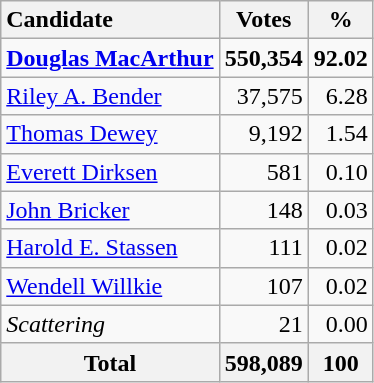<table class="wikitable sortable plainrowheaders" style="text-align:right">
<tr>
<th style="text-align:left;">Candidate</th>
<th>Votes</th>
<th>%</th>
</tr>
<tr>
<td style="text-align:left;"><strong><a href='#'>Douglas MacArthur</a></strong></td>
<td><strong>550,354</strong></td>
<td><strong>92.02</strong></td>
</tr>
<tr>
<td style="text-align:left;"><a href='#'>Riley A. Bender</a></td>
<td>37,575</td>
<td>6.28</td>
</tr>
<tr>
<td style="text-align:left;"><a href='#'>Thomas Dewey</a></td>
<td>9,192</td>
<td>1.54</td>
</tr>
<tr>
<td style="text-align:left;"><a href='#'>Everett Dirksen</a></td>
<td>581</td>
<td>0.10</td>
</tr>
<tr>
<td style="text-align:left;"><a href='#'>John Bricker</a></td>
<td>148</td>
<td>0.03</td>
</tr>
<tr>
<td style="text-align:left;"><a href='#'>Harold E. Stassen</a></td>
<td>111</td>
<td>0.02</td>
</tr>
<tr>
<td style="text-align:left;"><a href='#'>Wendell Willkie</a></td>
<td>107</td>
<td>0.02</td>
</tr>
<tr>
<td style="text-align:left;"><em>Scattering</em></td>
<td>21</td>
<td>0.00</td>
</tr>
<tr class="sortbottom">
<th>Total</th>
<th>598,089</th>
<th>100</th>
</tr>
</table>
